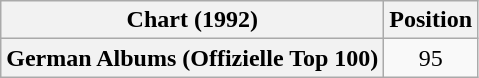<table class="wikitable plainrowheaders" style="text-align:center">
<tr>
<th scope="col">Chart (1992)</th>
<th scope="col">Position</th>
</tr>
<tr>
<th scope="row">German Albums (Offizielle Top 100)</th>
<td>95</td>
</tr>
</table>
